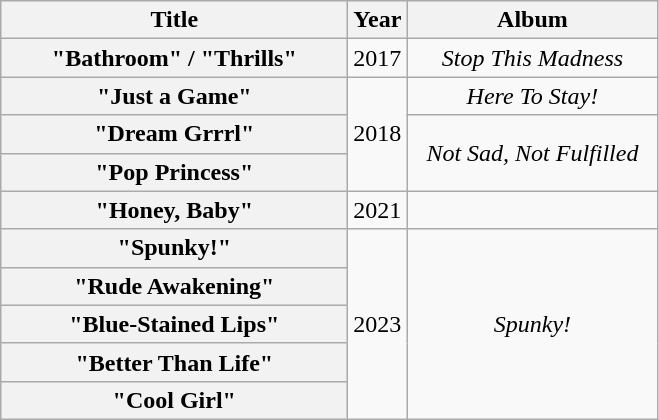<table class="wikitable plainrowheaders" style="text-align:center;">
<tr>
<th scope="col" style="width:14em;">Title</th>
<th scope="col">Year</th>
<th scope="col" style="width:10em;">Album</th>
</tr>
<tr>
<th scope="row">"Bathroom" / "Thrills"</th>
<td>2017</td>
<td><em>Stop This Madness</em></td>
</tr>
<tr>
<th scope="row">"Just a Game"</th>
<td rowspan="3">2018</td>
<td><em>Here To Stay!</em></td>
</tr>
<tr>
<th scope="row">"Dream Grrrl"</th>
<td rowspan="2"><em>Not Sad, Not Fulfilled</em></td>
</tr>
<tr>
<th scope="row">"Pop Princess"</th>
</tr>
<tr>
<th scope="row">"Honey, Baby"</th>
<td>2021</td>
<td></td>
</tr>
<tr>
<th scope="row">"Spunky!"</th>
<td rowspan="5">2023</td>
<td rowspan="5"><em>Spunky!</em></td>
</tr>
<tr>
<th scope="row">"Rude Awakening"</th>
</tr>
<tr>
<th scope="row">"Blue-Stained Lips"</th>
</tr>
<tr>
<th scope="row">"Better Than Life"</th>
</tr>
<tr>
<th scope="row">"Cool Girl"</th>
</tr>
</table>
